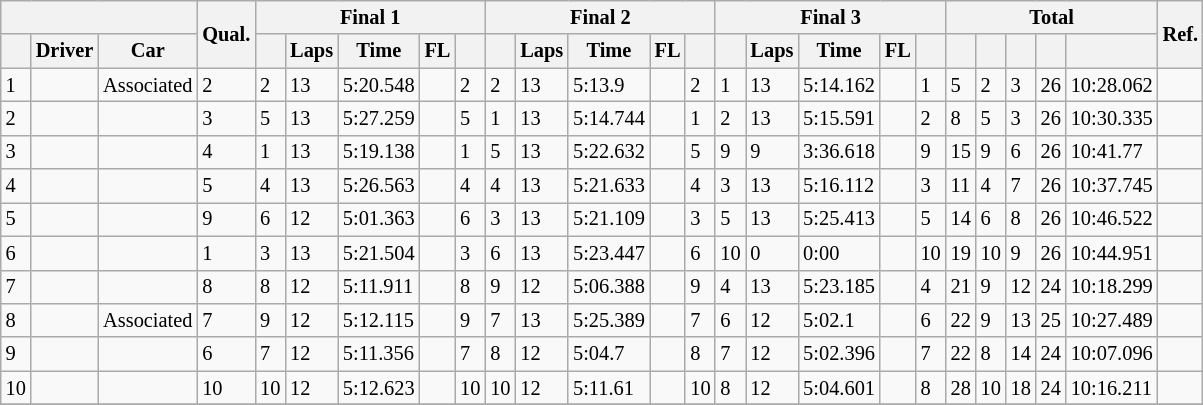<table class="wikitable" style="font-size:85%;">
<tr>
<th colspan="3"></th>
<th rowspan="2" style="text-align:center;">Qual.</th>
<th colspan="5" style="text-align:center;">Final 1</th>
<th colspan="5" style="text-align:center;">Final 2</th>
<th colspan="5" style="text-align:center;">Final 3</th>
<th colspan="5" style="text-align:center;">Total</th>
<th rowspan="2" style="text-align:center;">Ref.</th>
</tr>
<tr>
<th style="text-align:center;"></th>
<th style="text-align:center;">Driver</th>
<th style="text-align:center;">Car</th>
<th style="text-align:center;"></th>
<th style="text-align:center;">Laps</th>
<th style="text-align:center;">Time</th>
<th style="text-align:center;">FL</th>
<th style="text-align:center;"></th>
<th style="text-align:center;"></th>
<th style="text-align:center;">Laps</th>
<th style="text-align:center;">Time</th>
<th style="text-align:center;">FL</th>
<th style="text-align:center;"></th>
<th style="text-align:center;"></th>
<th style="text-align:center;">Laps</th>
<th style="text-align:center;">Time</th>
<th style="text-align:center;">FL</th>
<th style="text-align:center;"></th>
<th style="text-align:center;"></th>
<th style="text-align:center;"></th>
<th style="text-align:center;"></th>
<th style="text-align:center;"></th>
<th style="text-align:center;"></th>
</tr>
<tr>
<td>1</td>
<td></td>
<td>Associated</td>
<td>2</td>
<td>2</td>
<td>13</td>
<td>5:20.548</td>
<td></td>
<td>2</td>
<td>2</td>
<td>13</td>
<td>5:13.9</td>
<td></td>
<td>2</td>
<td>1</td>
<td>13</td>
<td>5:14.162</td>
<td></td>
<td>1</td>
<td>5</td>
<td>2</td>
<td>3</td>
<td>26</td>
<td>10:28.062</td>
<td></td>
</tr>
<tr>
<td>2</td>
<td></td>
<td></td>
<td>3</td>
<td>5</td>
<td>13</td>
<td>5:27.259</td>
<td></td>
<td>5</td>
<td>1</td>
<td>13</td>
<td>5:14.744</td>
<td></td>
<td>1</td>
<td>2</td>
<td>13</td>
<td>5:15.591</td>
<td></td>
<td>2</td>
<td>8</td>
<td>5</td>
<td>3</td>
<td>26</td>
<td>10:30.335</td>
<td></td>
</tr>
<tr>
<td>3</td>
<td></td>
<td></td>
<td>4</td>
<td>1</td>
<td>13</td>
<td>5:19.138</td>
<td></td>
<td>1</td>
<td>5</td>
<td>13</td>
<td>5:22.632</td>
<td></td>
<td>5</td>
<td>9</td>
<td>9</td>
<td>3:36.618</td>
<td></td>
<td>9</td>
<td>15</td>
<td>9</td>
<td>6</td>
<td>26</td>
<td>10:41.77</td>
<td></td>
</tr>
<tr>
<td>4</td>
<td></td>
<td></td>
<td>5</td>
<td>4</td>
<td>13</td>
<td>5:26.563</td>
<td></td>
<td>4</td>
<td>4</td>
<td>13</td>
<td>5:21.633</td>
<td></td>
<td>4</td>
<td>3</td>
<td>13</td>
<td>5:16.112</td>
<td></td>
<td>3</td>
<td>11</td>
<td>4</td>
<td>7</td>
<td>26</td>
<td>10:37.745</td>
<td></td>
</tr>
<tr>
<td>5</td>
<td></td>
<td></td>
<td>9</td>
<td>6</td>
<td>12</td>
<td>5:01.363</td>
<td></td>
<td>6</td>
<td>3</td>
<td>13</td>
<td>5:21.109</td>
<td></td>
<td>3</td>
<td>5</td>
<td>13</td>
<td>5:25.413</td>
<td></td>
<td>5</td>
<td>14</td>
<td>6</td>
<td>8</td>
<td>26</td>
<td>10:46.522</td>
<td></td>
</tr>
<tr>
<td>6</td>
<td></td>
<td></td>
<td>1</td>
<td>3</td>
<td>13</td>
<td>5:21.504</td>
<td></td>
<td>3</td>
<td>6</td>
<td>13</td>
<td>5:23.447</td>
<td></td>
<td>6</td>
<td>10</td>
<td>0</td>
<td>0:00</td>
<td></td>
<td>10</td>
<td>19</td>
<td>10</td>
<td>9</td>
<td>26</td>
<td>10:44.951</td>
<td></td>
</tr>
<tr>
<td>7</td>
<td></td>
<td></td>
<td>8</td>
<td>8</td>
<td>12</td>
<td>5:11.911</td>
<td></td>
<td>8</td>
<td>9</td>
<td>12</td>
<td>5:06.388</td>
<td></td>
<td>9</td>
<td>4</td>
<td>13</td>
<td>5:23.185</td>
<td></td>
<td>4</td>
<td>21</td>
<td>9</td>
<td>12</td>
<td>24</td>
<td>10:18.299</td>
<td></td>
</tr>
<tr>
<td>8</td>
<td></td>
<td>Associated</td>
<td>7</td>
<td>9</td>
<td>12</td>
<td>5:12.115</td>
<td></td>
<td>9</td>
<td>7</td>
<td>13</td>
<td>5:25.389</td>
<td></td>
<td>7</td>
<td>6</td>
<td>12</td>
<td>5:02.1</td>
<td></td>
<td>6</td>
<td>22</td>
<td>9</td>
<td>13</td>
<td>25</td>
<td>10:27.489</td>
<td></td>
</tr>
<tr>
<td>9</td>
<td></td>
<td></td>
<td>6</td>
<td>7</td>
<td>12</td>
<td>5:11.356</td>
<td></td>
<td>7</td>
<td>8</td>
<td>12</td>
<td>5:04.7</td>
<td></td>
<td>8</td>
<td>7</td>
<td>12</td>
<td>5:02.396</td>
<td></td>
<td>7</td>
<td>22</td>
<td>8</td>
<td>14</td>
<td>24</td>
<td>10:07.096</td>
<td></td>
</tr>
<tr>
<td>10</td>
<td></td>
<td></td>
<td>10</td>
<td>10</td>
<td>12</td>
<td>5:12.623</td>
<td></td>
<td>10</td>
<td>10</td>
<td>12</td>
<td>5:11.61</td>
<td></td>
<td>10</td>
<td>8</td>
<td>12</td>
<td>5:04.601</td>
<td></td>
<td>8</td>
<td>28</td>
<td>10</td>
<td>18</td>
<td>24</td>
<td>10:16.211</td>
<td></td>
</tr>
<tr>
</tr>
</table>
